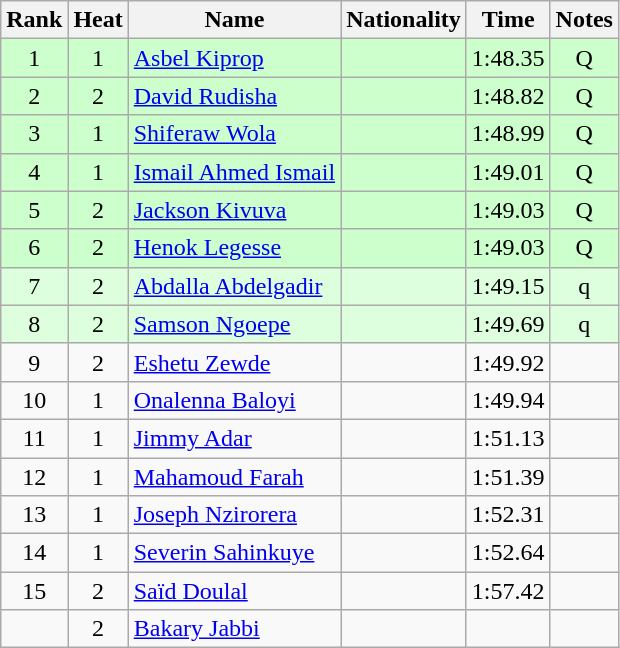<table class="wikitable sortable" style="text-align:center">
<tr>
<th>Rank</th>
<th>Heat</th>
<th>Name</th>
<th>Nationality</th>
<th>Time</th>
<th>Notes</th>
</tr>
<tr bgcolor=ccffcc>
<td>1</td>
<td>1</td>
<td align=left><a href='#'>Asbel Kiprop</a></td>
<td align=left></td>
<td>1:48.35</td>
<td>Q</td>
</tr>
<tr bgcolor=ccffcc>
<td>2</td>
<td>2</td>
<td align=left><a href='#'>David Rudisha</a></td>
<td align=left></td>
<td>1:48.82</td>
<td>Q</td>
</tr>
<tr bgcolor=ccffcc>
<td>3</td>
<td>1</td>
<td align=left><a href='#'>Shiferaw Wola</a></td>
<td align=left></td>
<td>1:48.99</td>
<td>Q</td>
</tr>
<tr bgcolor=ccffcc>
<td>4</td>
<td>1</td>
<td align=left><a href='#'>Ismail Ahmed Ismail</a></td>
<td align=left></td>
<td>1:49.01</td>
<td>Q</td>
</tr>
<tr bgcolor=ccffcc>
<td>5</td>
<td>2</td>
<td align=left><a href='#'>Jackson Kivuva</a></td>
<td align=left></td>
<td>1:49.03</td>
<td>Q</td>
</tr>
<tr bgcolor=ccffcc>
<td>6</td>
<td>2</td>
<td align=left><a href='#'>Henok Legesse</a></td>
<td align=left></td>
<td>1:49.03</td>
<td>Q</td>
</tr>
<tr bgcolor=ddffdd>
<td>7</td>
<td>2</td>
<td align=left><a href='#'>Abdalla Abdelgadir</a></td>
<td align=left></td>
<td>1:49.15</td>
<td>q</td>
</tr>
<tr bgcolor=ddffdd>
<td>8</td>
<td>2</td>
<td align=left><a href='#'>Samson Ngoepe</a></td>
<td align=left></td>
<td>1:49.69</td>
<td>q</td>
</tr>
<tr>
<td>9</td>
<td>2</td>
<td align=left><a href='#'>Eshetu Zewde</a></td>
<td align=left></td>
<td>1:49.92</td>
<td></td>
</tr>
<tr>
<td>10</td>
<td>1</td>
<td align=left><a href='#'>Onalenna Baloyi</a></td>
<td align=left></td>
<td>1:49.94</td>
<td></td>
</tr>
<tr>
<td>11</td>
<td>1</td>
<td align=left><a href='#'>Jimmy Adar</a></td>
<td align=left></td>
<td>1:51.13</td>
<td></td>
</tr>
<tr>
<td>12</td>
<td>1</td>
<td align=left><a href='#'>Mahamoud Farah</a></td>
<td align=left></td>
<td>1:51.39</td>
<td></td>
</tr>
<tr>
<td>13</td>
<td>1</td>
<td align=left><a href='#'>Joseph Nzirorera</a></td>
<td align=left></td>
<td>1:52.31</td>
<td></td>
</tr>
<tr>
<td>14</td>
<td>1</td>
<td align=left><a href='#'>Severin Sahinkuye</a></td>
<td align=left></td>
<td>1:52.64</td>
<td></td>
</tr>
<tr>
<td>15</td>
<td>2</td>
<td align=left><a href='#'>Saïd Doulal</a></td>
<td align=left></td>
<td>1:57.42</td>
<td></td>
</tr>
<tr>
<td></td>
<td>2</td>
<td align=left><a href='#'>Bakary Jabbi</a></td>
<td align=left></td>
<td></td>
<td></td>
</tr>
</table>
